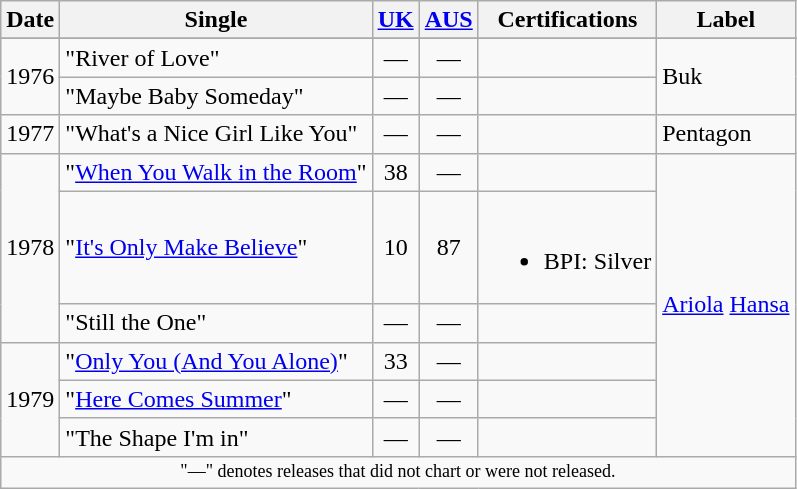<table class=wikitable style=text-align:left;>
<tr>
<th>Date</th>
<th>Single</th>
<th><a href='#'>UK</a><br></th>
<th><a href='#'>AUS</a><br></th>
<th>Certifications</th>
<th>Label</th>
</tr>
<tr>
</tr>
<tr>
<td rowspan="2">1976</td>
<td align=left>"River of Love"</td>
<td align=center>—</td>
<td align=center>—</td>
<td></td>
<td rowspan="2">Buk</td>
</tr>
<tr>
<td>"Maybe Baby Someday"</td>
<td align=center>—</td>
<td align=center>—</td>
<td></td>
</tr>
<tr>
<td>1977</td>
<td align=left>"What's a Nice Girl Like You"</td>
<td align=center>—</td>
<td align=center>—</td>
<td></td>
<td>Pentagon</td>
</tr>
<tr>
<td rowspan="3">1978</td>
<td align=left>"<a href='#'>When You Walk in the Room</a>"</td>
<td align=center>38</td>
<td align=center>—</td>
<td></td>
<td rowspan="6"><a href='#'>Ariola</a> <a href='#'>Hansa</a></td>
</tr>
<tr>
<td align=left>"<a href='#'>It's Only Make Believe</a>"</td>
<td align=center>10</td>
<td align=center>87</td>
<td><br><ul><li>BPI: Silver</li></ul></td>
</tr>
<tr>
<td align=left>"Still the One"</td>
<td align=center>—</td>
<td align=center>—</td>
<td></td>
</tr>
<tr>
<td rowspan="3">1979</td>
<td align=left>"<a href='#'>Only You (And You Alone)</a>"</td>
<td align=center>33</td>
<td align=center>—</td>
<td></td>
</tr>
<tr>
<td align=left>"<a href='#'>Here Comes Summer</a>"</td>
<td align=center>—</td>
<td align=center>—</td>
<td></td>
</tr>
<tr>
<td align=left>"The Shape I'm in"</td>
<td align=center>—</td>
<td align=center>—</td>
<td></td>
</tr>
<tr>
<td colspan="6" style="text-align:center; font-size:9pt;">"—" denotes releases that did not chart or were not released.</td>
</tr>
</table>
